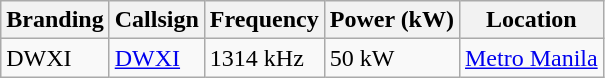<table class="wikitable">
<tr>
<th>Branding</th>
<th>Callsign</th>
<th>Frequency</th>
<th>Power (kW)</th>
<th>Location</th>
</tr>
<tr>
<td>DWXI</td>
<td><a href='#'>DWXI</a></td>
<td>1314 kHz</td>
<td>50 kW</td>
<td><a href='#'>Metro Manila</a></td>
</tr>
</table>
